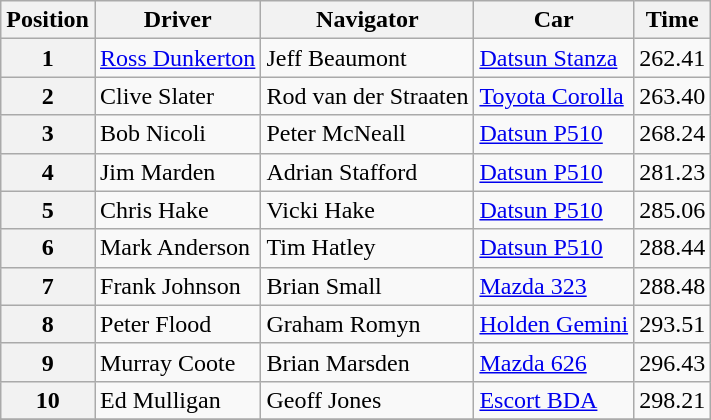<table class="wikitable" border="1">
<tr>
<th>Position</th>
<th>Driver</th>
<th>Navigator</th>
<th>Car</th>
<th>Time</th>
</tr>
<tr>
<th>1</th>
<td><a href='#'>Ross Dunkerton</a></td>
<td>Jeff Beaumont</td>
<td><a href='#'>Datsun Stanza</a></td>
<td align="center">262.41</td>
</tr>
<tr>
<th>2</th>
<td>Clive Slater</td>
<td>Rod van der Straaten</td>
<td><a href='#'>Toyota Corolla</a></td>
<td align="center">263.40</td>
</tr>
<tr>
<th>3</th>
<td>Bob Nicoli</td>
<td>Peter McNeall</td>
<td><a href='#'>Datsun P510</a></td>
<td align="center">268.24</td>
</tr>
<tr>
<th>4</th>
<td>Jim Marden</td>
<td>Adrian Stafford</td>
<td><a href='#'>Datsun P510</a></td>
<td align="center">281.23</td>
</tr>
<tr>
<th>5</th>
<td>Chris Hake</td>
<td>Vicki Hake</td>
<td><a href='#'>Datsun P510</a></td>
<td align="center">285.06</td>
</tr>
<tr>
<th>6</th>
<td>Mark Anderson</td>
<td>Tim Hatley</td>
<td><a href='#'>Datsun P510</a></td>
<td align="center">288.44</td>
</tr>
<tr>
<th>7</th>
<td>Frank Johnson</td>
<td>Brian Small</td>
<td><a href='#'>Mazda 323</a></td>
<td align="center">288.48</td>
</tr>
<tr>
<th>8</th>
<td>Peter Flood</td>
<td>Graham Romyn</td>
<td><a href='#'>Holden Gemini</a></td>
<td align="center">293.51</td>
</tr>
<tr>
<th>9</th>
<td>Murray Coote</td>
<td>Brian Marsden</td>
<td><a href='#'>Mazda 626</a></td>
<td align="center">296.43</td>
</tr>
<tr>
<th>10</th>
<td>Ed Mulligan</td>
<td>Geoff Jones</td>
<td><a href='#'>Escort BDA</a></td>
<td align="center">298.21</td>
</tr>
<tr>
</tr>
</table>
